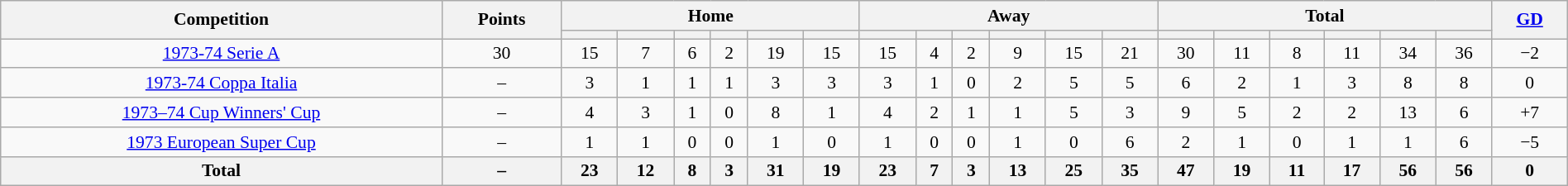<table class="wikitable" style="font-size:90%;width:100%;margin:auto;clear:both;text-align:center;">
<tr>
<th rowspan="2">Competition</th>
<th rowspan="2">Points</th>
<th colspan="6">Home</th>
<th colspan="6">Away</th>
<th colspan="6">Total</th>
<th rowspan="2"><a href='#'>GD</a></th>
</tr>
<tr>
<th></th>
<th></th>
<th></th>
<th></th>
<th></th>
<th></th>
<th></th>
<th></th>
<th></th>
<th></th>
<th></th>
<th></th>
<th></th>
<th></th>
<th></th>
<th></th>
<th></th>
<th></th>
</tr>
<tr>
<td><a href='#'>1973-74 Serie A</a></td>
<td>30</td>
<td>15</td>
<td>7</td>
<td>6</td>
<td>2</td>
<td>19</td>
<td>15</td>
<td>15</td>
<td>4</td>
<td>2</td>
<td>9</td>
<td>15</td>
<td>21</td>
<td>30</td>
<td>11</td>
<td>8</td>
<td>11</td>
<td>34</td>
<td>36</td>
<td>−2</td>
</tr>
<tr>
<td><a href='#'>1973-74 Coppa Italia</a></td>
<td>–</td>
<td>3</td>
<td>1</td>
<td>1</td>
<td>1</td>
<td>3</td>
<td>3</td>
<td>3</td>
<td>1</td>
<td>0</td>
<td>2</td>
<td>5</td>
<td>5</td>
<td>6</td>
<td>2</td>
<td>1</td>
<td>3</td>
<td>8</td>
<td>8</td>
<td>0</td>
</tr>
<tr>
<td><a href='#'>1973–74 Cup Winners' Cup</a></td>
<td>–</td>
<td>4</td>
<td>3</td>
<td>1</td>
<td>0</td>
<td>8</td>
<td>1</td>
<td>4</td>
<td>2</td>
<td>1</td>
<td>1</td>
<td>5</td>
<td>3</td>
<td>9</td>
<td>5</td>
<td>2</td>
<td>2</td>
<td>13</td>
<td>6</td>
<td>+7</td>
</tr>
<tr>
<td><a href='#'>1973 European Super Cup</a></td>
<td>–</td>
<td>1</td>
<td>1</td>
<td>0</td>
<td>0</td>
<td>1</td>
<td>0</td>
<td>1</td>
<td>0</td>
<td>0</td>
<td>1</td>
<td>0</td>
<td>6</td>
<td>2</td>
<td>1</td>
<td>0</td>
<td>1</td>
<td>1</td>
<td>6</td>
<td>−5</td>
</tr>
<tr>
<th>Total</th>
<th>–</th>
<th>23</th>
<th>12</th>
<th>8</th>
<th>3</th>
<th>31</th>
<th>19</th>
<th>23</th>
<th>7</th>
<th>3</th>
<th>13</th>
<th>25</th>
<th>35</th>
<th>47</th>
<th>19</th>
<th>11</th>
<th>17</th>
<th>56</th>
<th>56</th>
<th>0</th>
</tr>
</table>
